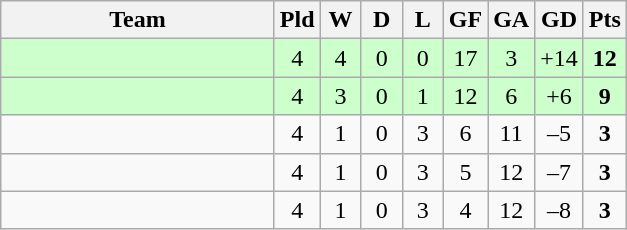<table class=wikitable style="text-align:center">
<tr>
<th width=175>Team</th>
<th width=20>Pld</th>
<th width=20>W</th>
<th width=20>D</th>
<th width=20>L</th>
<th width=20>GF</th>
<th width=20>GA</th>
<th width=20>GD</th>
<th width=20>Pts</th>
</tr>
<tr style="background:#ccffcc">
<td align=left></td>
<td>4</td>
<td>4</td>
<td>0</td>
<td>0</td>
<td>17</td>
<td>3</td>
<td>+14</td>
<td><strong>12</strong></td>
</tr>
<tr style="background:#ccffcc">
<td align=left></td>
<td>4</td>
<td>3</td>
<td>0</td>
<td>1</td>
<td>12</td>
<td>6</td>
<td>+6</td>
<td><strong>9</strong></td>
</tr>
<tr>
<td align=left></td>
<td>4</td>
<td>1</td>
<td>0</td>
<td>3</td>
<td>6</td>
<td>11</td>
<td>–5</td>
<td><strong>3</strong></td>
</tr>
<tr>
<td align=left></td>
<td>4</td>
<td>1</td>
<td>0</td>
<td>3</td>
<td>5</td>
<td>12</td>
<td>–7</td>
<td><strong>3</strong></td>
</tr>
<tr>
<td align=left></td>
<td>4</td>
<td>1</td>
<td>0</td>
<td>3</td>
<td>4</td>
<td>12</td>
<td>–8</td>
<td><strong>3</strong></td>
</tr>
</table>
